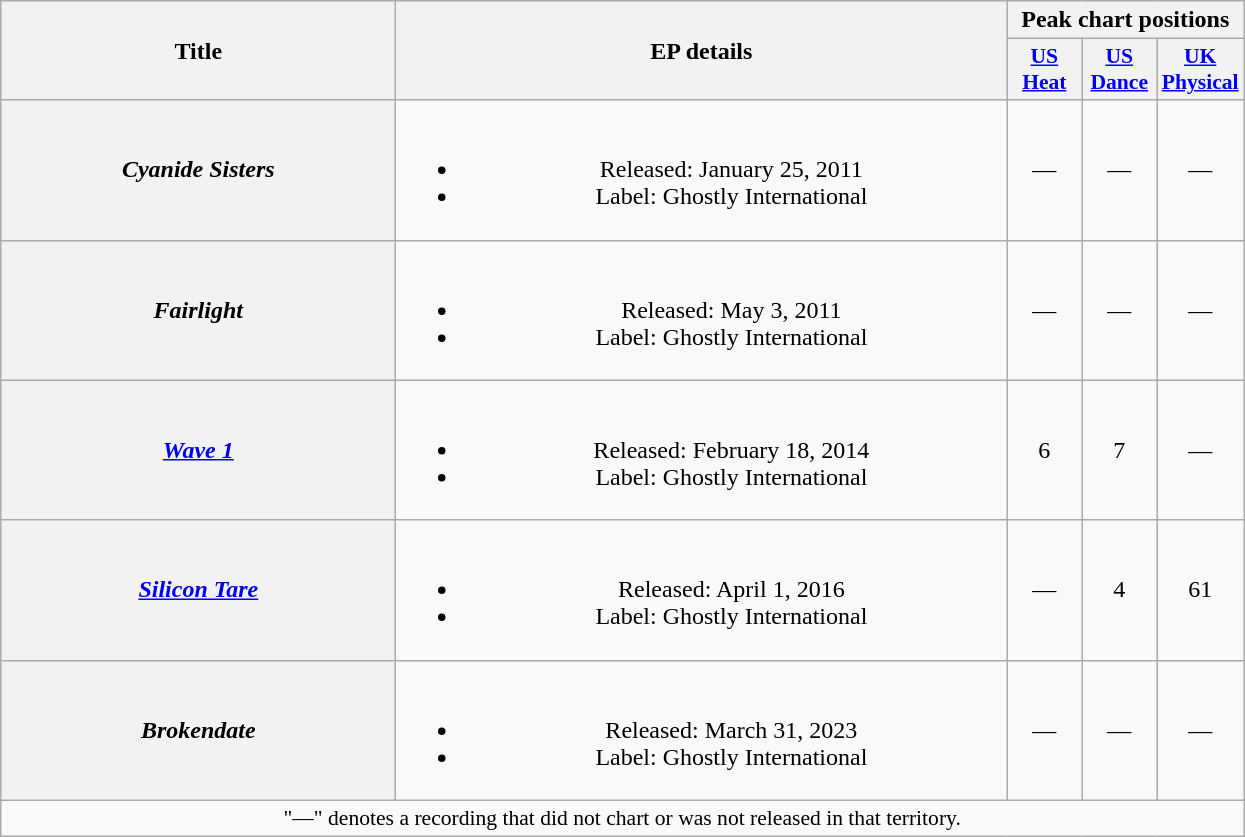<table class="wikitable plainrowheaders" style="text-align:center;">
<tr>
<th scope="col" rowspan="2" style="width:16em;">Title</th>
<th scope="col" rowspan="2" style="width:25em;">EP details</th>
<th scope="col" colspan="3">Peak chart positions</th>
</tr>
<tr>
<th scope="col" style="width:3em; font-size:90%;"><a href='#'>US<br>Heat</a><br></th>
<th scope="col" style="width:3em;font-size:90%;"><a href='#'>US<br>Dance</a><br></th>
<th scope="col" style="width:3em;font-size:90%;"><a href='#'>UK<br>Physical</a><br></th>
</tr>
<tr>
<th scope="row"><em>Cyanide Sisters</em></th>
<td><br><ul><li>Released: January 25, 2011</li><li>Label: Ghostly International</li></ul></td>
<td>—</td>
<td>—</td>
<td>—</td>
</tr>
<tr>
<th scope="row"><em>Fairlight</em></th>
<td><br><ul><li>Released: May 3, 2011</li><li>Label: Ghostly International</li></ul></td>
<td>—</td>
<td>—</td>
<td>—</td>
</tr>
<tr>
<th scope="row"><em><a href='#'>Wave 1</a></em></th>
<td><br><ul><li>Released: February 18, 2014</li><li>Label: Ghostly International</li></ul></td>
<td>6</td>
<td>7</td>
<td>—</td>
</tr>
<tr>
<th scope="row"><em><a href='#'>Silicon Tare</a></em></th>
<td><br><ul><li>Released: April 1, 2016</li><li>Label: Ghostly International</li></ul></td>
<td>—</td>
<td>4</td>
<td>61</td>
</tr>
<tr>
<th scope="row"><em>Brokendate</em></th>
<td><br><ul><li>Released: March 31, 2023</li><li>Label: Ghostly International</li></ul></td>
<td>—</td>
<td>—</td>
<td>—</td>
</tr>
<tr>
<td colspan="14" style="font-size:90%">"—" denotes a recording that did not chart or was not released in that territory.</td>
</tr>
</table>
